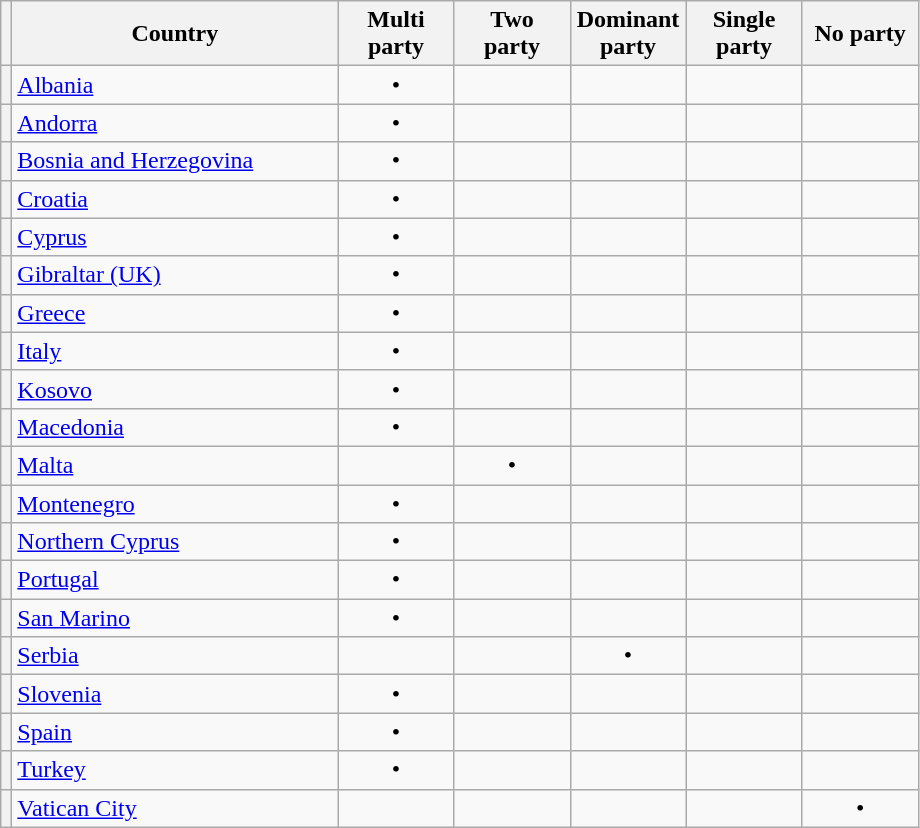<table class="wikitable" style="text-align:center">
<tr>
<th></th>
<th width="210">Country</th>
<th width="70">Multi party</th>
<th width="70">Two party</th>
<th width="70">Dominant party</th>
<th width="70">Single party</th>
<th width="70">No party</th>
</tr>
<tr>
<th></th>
<td style="text-align:left"><a href='#'>Albania</a></td>
<td>•</td>
<td></td>
<td></td>
<td></td>
<td></td>
</tr>
<tr>
<th></th>
<td style="text-align:left"><a href='#'>Andorra</a></td>
<td>•</td>
<td></td>
<td></td>
<td></td>
<td></td>
</tr>
<tr>
<th></th>
<td style="text-align:left"><a href='#'>Bosnia and Herzegovina</a></td>
<td>•</td>
<td></td>
<td></td>
<td></td>
<td></td>
</tr>
<tr>
<th></th>
<td style="text-align:left"><a href='#'>Croatia</a></td>
<td>•</td>
<td></td>
<td></td>
<td></td>
<td></td>
</tr>
<tr>
<th></th>
<td style="text-align:left"><a href='#'>Cyprus</a></td>
<td>•</td>
<td></td>
<td></td>
<td></td>
<td></td>
</tr>
<tr>
<th></th>
<td style="text-align:left"><a href='#'>Gibraltar (UK)</a></td>
<td>•</td>
<td></td>
<td></td>
<td></td>
<td></td>
</tr>
<tr>
<th></th>
<td style="text-align:left"><a href='#'>Greece</a></td>
<td>•</td>
<td></td>
<td></td>
<td></td>
<td></td>
</tr>
<tr>
<th></th>
<td style="text-align:left"><a href='#'>Italy</a></td>
<td>•</td>
<td></td>
<td></td>
<td></td>
<td></td>
</tr>
<tr>
<th></th>
<td style="text-align:left"><a href='#'>Kosovo</a></td>
<td>•</td>
<td></td>
<td></td>
<td></td>
<td></td>
</tr>
<tr>
<th></th>
<td style="text-align:left"><a href='#'>Macedonia</a></td>
<td>•</td>
<td></td>
<td></td>
<td></td>
<td></td>
</tr>
<tr>
<th></th>
<td style="text-align:left"><a href='#'>Malta</a></td>
<td></td>
<td>•</td>
<td></td>
<td></td>
<td></td>
</tr>
<tr>
<th></th>
<td style="text-align:left"><a href='#'>Montenegro</a></td>
<td>•</td>
<td></td>
<td></td>
<td></td>
<td></td>
</tr>
<tr>
<th></th>
<td style="text-align:left"><a href='#'>Northern Cyprus</a></td>
<td>•</td>
<td></td>
<td></td>
<td></td>
<td></td>
</tr>
<tr>
<th></th>
<td style="text-align:left"><a href='#'>Portugal</a></td>
<td>•</td>
<td></td>
<td></td>
<td></td>
<td></td>
</tr>
<tr>
<th></th>
<td style="text-align:left"><a href='#'>San Marino</a></td>
<td>•</td>
<td></td>
<td></td>
<td></td>
<td></td>
</tr>
<tr>
<th></th>
<td style="text-align:left"><a href='#'>Serbia</a></td>
<td></td>
<td></td>
<td>•</td>
<td></td>
<td></td>
</tr>
<tr>
<th></th>
<td style="text-align:left"><a href='#'>Slovenia</a></td>
<td>•</td>
<td></td>
<td></td>
<td></td>
<td></td>
</tr>
<tr>
<th></th>
<td style="text-align:left"><a href='#'>Spain</a></td>
<td>•</td>
<td></td>
<td></td>
<td></td>
<td></td>
</tr>
<tr>
<th></th>
<td style="text-align:left"><a href='#'>Turkey</a></td>
<td>•</td>
<td></td>
<td></td>
<td></td>
<td></td>
</tr>
<tr>
<th></th>
<td style="text-align:left"><a href='#'>Vatican City</a></td>
<td></td>
<td></td>
<td></td>
<td></td>
<td>•</td>
</tr>
</table>
